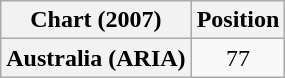<table class="wikitable plainrowheaders" style="text-align:center">
<tr>
<th>Chart (2007)</th>
<th>Position</th>
</tr>
<tr>
<th scope="row">Australia (ARIA)</th>
<td>77</td>
</tr>
</table>
